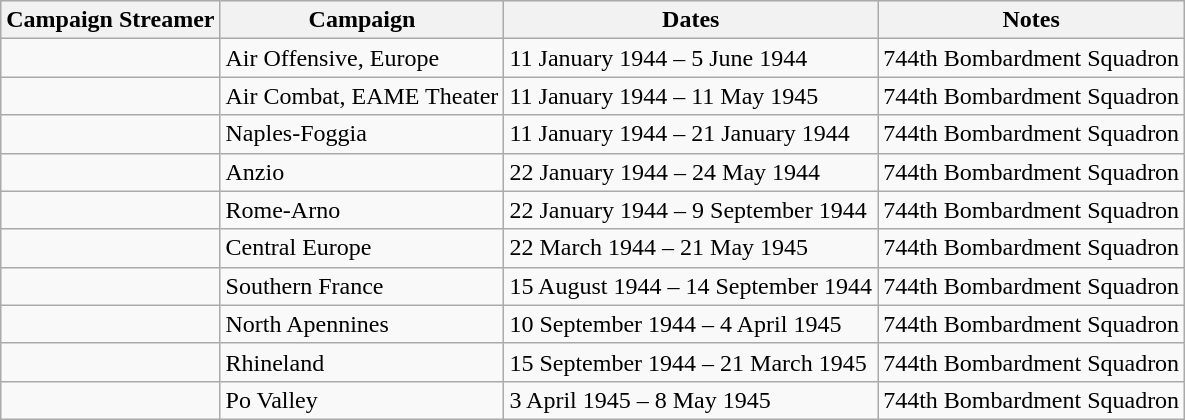<table class="wikitable">
<tr style="background:#efefef;">
<th>Campaign Streamer</th>
<th>Campaign</th>
<th>Dates</th>
<th>Notes</th>
</tr>
<tr>
<td></td>
<td>Air Offensive, Europe</td>
<td>11 January 1944 – 5 June 1944</td>
<td>744th Bombardment Squadron</td>
</tr>
<tr>
<td></td>
<td>Air Combat, EAME Theater</td>
<td>11 January 1944 – 11 May 1945</td>
<td>744th Bombardment Squadron</td>
</tr>
<tr>
<td></td>
<td>Naples-Foggia</td>
<td>11 January 1944 – 21 January 1944</td>
<td>744th Bombardment Squadron</td>
</tr>
<tr>
<td></td>
<td>Anzio</td>
<td>22 January 1944 – 24 May 1944</td>
<td>744th Bombardment Squadron</td>
</tr>
<tr>
<td></td>
<td>Rome-Arno</td>
<td>22 January 1944 – 9 September 1944</td>
<td>744th Bombardment Squadron</td>
</tr>
<tr>
<td></td>
<td>Central Europe</td>
<td>22 March 1944 – 21 May 1945</td>
<td>744th Bombardment Squadron</td>
</tr>
<tr>
<td></td>
<td>Southern France</td>
<td>15 August 1944 – 14 September 1944</td>
<td>744th Bombardment Squadron</td>
</tr>
<tr>
<td></td>
<td>North Apennines</td>
<td>10 September 1944 – 4 April 1945</td>
<td>744th Bombardment Squadron</td>
</tr>
<tr>
<td></td>
<td>Rhineland</td>
<td>15 September 1944 – 21 March 1945</td>
<td>744th Bombardment Squadron</td>
</tr>
<tr>
<td></td>
<td>Po Valley</td>
<td>3 April 1945 – 8 May 1945</td>
<td>744th Bombardment Squadron</td>
</tr>
</table>
